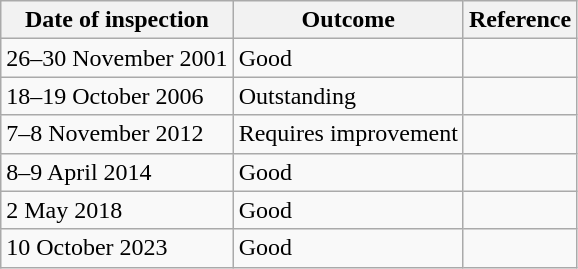<table class="wikitable">
<tr>
<th>Date of inspection</th>
<th>Outcome</th>
<th>Reference</th>
</tr>
<tr>
<td>26–30 November 2001</td>
<td>Good</td>
<td></td>
</tr>
<tr>
<td>18–19 October 2006</td>
<td>Outstanding</td>
<td></td>
</tr>
<tr>
<td>7–8 November 2012</td>
<td>Requires improvement</td>
<td></td>
</tr>
<tr>
<td>8–9 April 2014</td>
<td>Good</td>
<td></td>
</tr>
<tr>
<td>2 May 2018</td>
<td>Good</td>
<td></td>
</tr>
<tr>
<td>10 October 2023</td>
<td>Good</td>
<td></td>
</tr>
</table>
